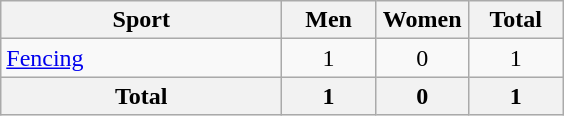<table class="wikitable sortable" style=text-align:center>
<tr>
<th width=180>Sport</th>
<th width=55>Men</th>
<th width=55>Women</th>
<th width=55>Total</th>
</tr>
<tr>
<td align=left><a href='#'>Fencing</a></td>
<td>1</td>
<td>0</td>
<td>1</td>
</tr>
<tr>
<th>Total</th>
<th>1</th>
<th>0</th>
<th>1</th>
</tr>
</table>
